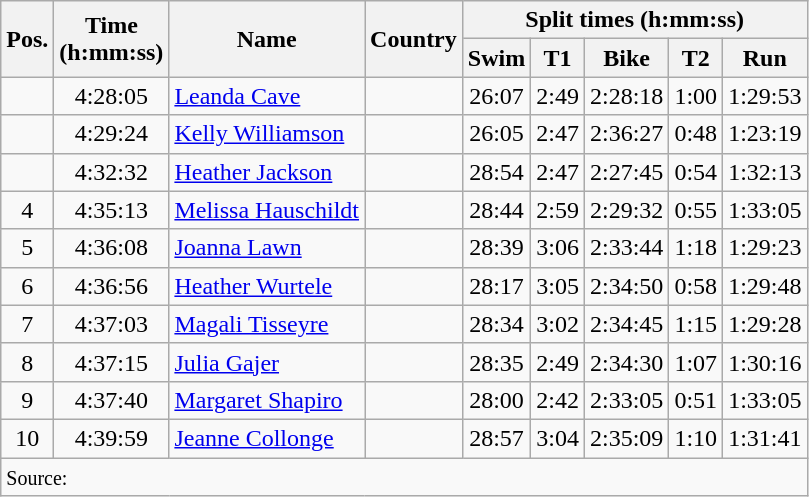<table class="wikitable" style="text-align:center">
<tr>
<th rowspan="2">Pos.</th>
<th rowspan="2">Time<br>(h:mm:ss)</th>
<th rowspan="2">Name</th>
<th rowspan="2">Country</th>
<th colspan="5">Split times (h:mm:ss)</th>
</tr>
<tr>
<th>Swim</th>
<th>T1</th>
<th>Bike</th>
<th>T2</th>
<th>Run</th>
</tr>
<tr>
<td></td>
<td>4:28:05</td>
<td align='left'><a href='#'>Leanda Cave</a></td>
<td align='left'></td>
<td>26:07</td>
<td>2:49</td>
<td>2:28:18</td>
<td>1:00</td>
<td>1:29:53</td>
</tr>
<tr>
<td></td>
<td>4:29:24</td>
<td align='left'><a href='#'>Kelly Williamson</a></td>
<td align='left'></td>
<td>26:05</td>
<td>2:47</td>
<td>2:36:27</td>
<td>0:48</td>
<td>1:23:19</td>
</tr>
<tr>
<td></td>
<td>4:32:32</td>
<td align='left'><a href='#'>Heather Jackson</a></td>
<td align='left'></td>
<td>28:54</td>
<td>2:47</td>
<td>2:27:45</td>
<td>0:54</td>
<td>1:32:13</td>
</tr>
<tr>
<td>4</td>
<td>4:35:13</td>
<td align='left'><a href='#'>Melissa Hauschildt</a></td>
<td align='left'></td>
<td>28:44</td>
<td>2:59</td>
<td>2:29:32</td>
<td>0:55</td>
<td>1:33:05</td>
</tr>
<tr>
<td>5</td>
<td>4:36:08</td>
<td align='left'><a href='#'>Joanna Lawn</a></td>
<td align='left'></td>
<td>28:39</td>
<td>3:06</td>
<td>2:33:44</td>
<td>1:18</td>
<td>1:29:23</td>
</tr>
<tr>
<td>6</td>
<td>4:36:56</td>
<td align='left'><a href='#'>Heather Wurtele</a></td>
<td align='left'></td>
<td>28:17</td>
<td>3:05</td>
<td>2:34:50</td>
<td>0:58</td>
<td>1:29:48</td>
</tr>
<tr>
<td>7</td>
<td>4:37:03</td>
<td align='left'><a href='#'>Magali Tisseyre</a></td>
<td align='left'></td>
<td>28:34</td>
<td>3:02</td>
<td>2:34:45</td>
<td>1:15</td>
<td>1:29:28</td>
</tr>
<tr>
<td>8</td>
<td>4:37:15</td>
<td align='left'><a href='#'>Julia Gajer</a></td>
<td align='left'></td>
<td>28:35</td>
<td>2:49</td>
<td>2:34:30</td>
<td>1:07</td>
<td>1:30:16</td>
</tr>
<tr>
<td>9</td>
<td>4:37:40</td>
<td align='left'><a href='#'>Margaret Shapiro</a></td>
<td align='left'></td>
<td>28:00</td>
<td>2:42</td>
<td>2:33:05</td>
<td>0:51</td>
<td>1:33:05</td>
</tr>
<tr>
<td>10</td>
<td>4:39:59</td>
<td align='left'><a href='#'>Jeanne Collonge</a></td>
<td align='left'></td>
<td>28:57</td>
<td>3:04</td>
<td>2:35:09</td>
<td>1:10</td>
<td>1:31:41</td>
</tr>
<tr>
<td colspan="9" align="left"><small>Source:</small></td>
</tr>
</table>
